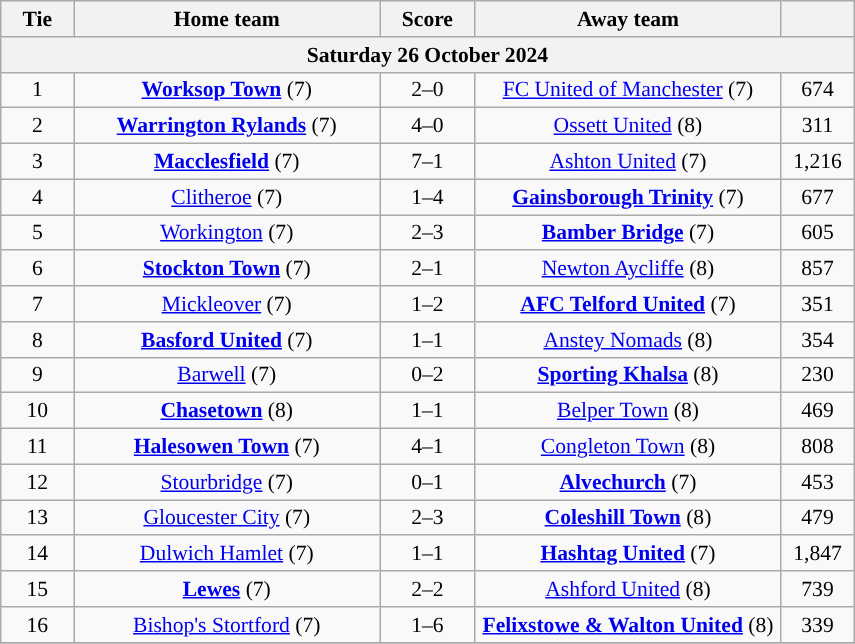<table class="wikitable" style="text-align:center; font-size:90%">
<tr>
<th scope="col" style="width:  8.43%;">Tie</th>
<th scope="col" style="width: 35.29%;">Home team</th>
<th scope="col" style="width: 11.00%;">Score</th>
<th scope="col" style="width: 35.29%;">Away team</th>
<th scope="col" style="width:  8.43%;"></th>
</tr>
<tr>
<th colspan="5"><strong>Saturday 26 October 2024</strong></th>
</tr>
<tr>
<td>1</td>
<td><strong><a href='#'>Worksop Town</a></strong> (7)</td>
<td>2–0</td>
<td><a href='#'>FC United of Manchester</a> (7)</td>
<td>674</td>
</tr>
<tr>
<td>2</td>
<td><strong><a href='#'>Warrington Rylands</a></strong> (7)</td>
<td>4–0</td>
<td><a href='#'>Ossett United</a> (8)</td>
<td>311</td>
</tr>
<tr>
<td>3</td>
<td><strong><a href='#'>Macclesfield</a></strong> (7)</td>
<td>7–1</td>
<td><a href='#'>Ashton United</a> (7)</td>
<td>1,216</td>
</tr>
<tr>
<td>4</td>
<td><a href='#'>Clitheroe</a> (7)</td>
<td>1–4</td>
<td><strong><a href='#'>Gainsborough Trinity</a></strong> (7)</td>
<td>677</td>
</tr>
<tr>
<td>5</td>
<td><a href='#'>Workington</a> (7)</td>
<td>2–3</td>
<td><strong><a href='#'>Bamber Bridge</a></strong> (7)</td>
<td>605</td>
</tr>
<tr>
<td>6</td>
<td><strong><a href='#'>Stockton Town</a></strong> (7)</td>
<td>2–1</td>
<td><a href='#'>Newton Aycliffe</a> (8)</td>
<td>857</td>
</tr>
<tr>
<td>7</td>
<td><a href='#'>Mickleover</a> (7)</td>
<td>1–2</td>
<td><strong><a href='#'>AFC Telford United</a></strong> (7)</td>
<td>351</td>
</tr>
<tr>
<td>8</td>
<td><strong><a href='#'>Basford United</a></strong> (7)</td>
<td>1–1 </td>
<td><a href='#'>Anstey Nomads</a> (8)</td>
<td>354</td>
</tr>
<tr>
<td>9</td>
<td><a href='#'>Barwell</a> (7)</td>
<td>0–2</td>
<td><strong><a href='#'>Sporting Khalsa</a></strong> (8)</td>
<td>230</td>
</tr>
<tr>
<td>10</td>
<td><strong><a href='#'>Chasetown</a></strong> (8)</td>
<td>1–1 </td>
<td><a href='#'>Belper Town</a> (8)</td>
<td>469</td>
</tr>
<tr>
<td>11</td>
<td><strong><a href='#'>Halesowen Town</a></strong> (7)</td>
<td>4–1</td>
<td><a href='#'>Congleton Town</a> (8)</td>
<td>808</td>
</tr>
<tr>
<td>12</td>
<td><a href='#'>Stourbridge</a> (7)</td>
<td>0–1</td>
<td><strong><a href='#'>Alvechurch</a></strong> (7)</td>
<td>453</td>
</tr>
<tr>
<td>13</td>
<td><a href='#'>Gloucester City</a> (7)</td>
<td>2–3</td>
<td><strong><a href='#'>Coleshill Town</a></strong> (8)</td>
<td>479</td>
</tr>
<tr>
<td>14</td>
<td><a href='#'>Dulwich Hamlet</a> (7)</td>
<td>1–1 </td>
<td><strong><a href='#'>Hashtag United</a></strong> (7)</td>
<td>1,847</td>
</tr>
<tr>
<td>15</td>
<td><strong><a href='#'>Lewes</a></strong> (7)</td>
<td>2–2 </td>
<td><a href='#'>Ashford United</a> (8)</td>
<td>739</td>
</tr>
<tr>
<td>16</td>
<td><a href='#'>Bishop's Stortford</a> (7)</td>
<td>1–6</td>
<td><strong><a href='#'>Felixstowe & Walton United</a></strong> (8)</td>
<td>339</td>
</tr>
<tr>
</tr>
</table>
